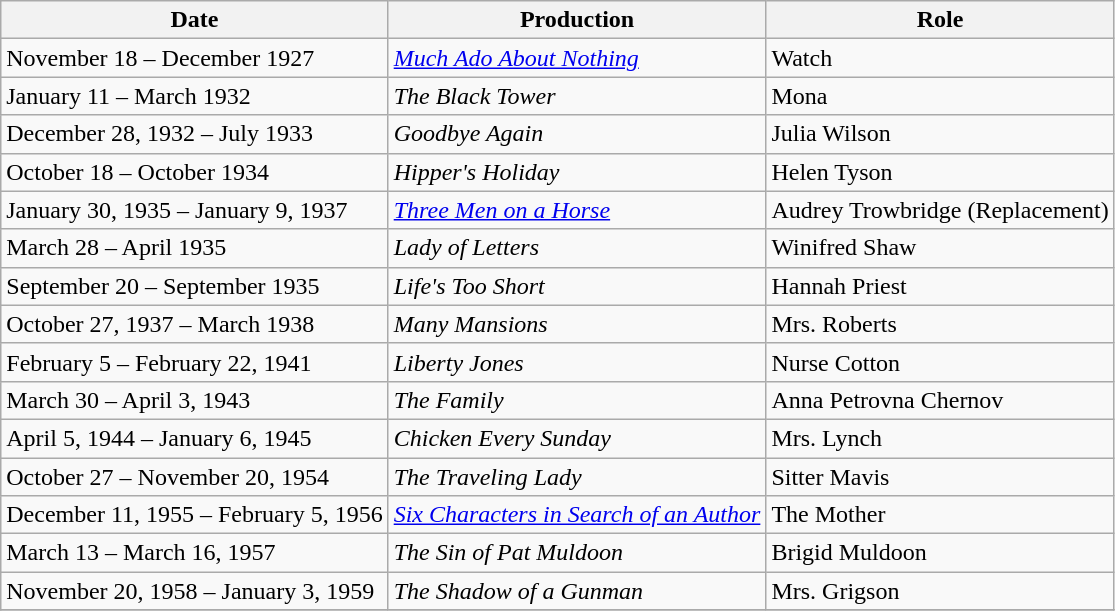<table class="wikitable sortable">
<tr>
<th>Date</th>
<th>Production</th>
<th>Role</th>
</tr>
<tr>
<td>November 18 – December 1927</td>
<td><em><a href='#'>Much Ado About Nothing</a></em></td>
<td>Watch</td>
</tr>
<tr>
<td>January 11 – March 1932</td>
<td><em>The Black Tower</em></td>
<td>Mona</td>
</tr>
<tr>
<td>December 28, 1932 – July 1933</td>
<td><em>Goodbye Again</em></td>
<td>Julia Wilson</td>
</tr>
<tr>
<td>October 18 – October 1934</td>
<td><em>Hipper's Holiday</em></td>
<td>Helen Tyson</td>
</tr>
<tr>
<td>January 30, 1935 – January 9, 1937</td>
<td><em><a href='#'>Three Men on a Horse</a></em></td>
<td>Audrey Trowbridge (Replacement)</td>
</tr>
<tr>
<td>March 28 – April 1935</td>
<td><em>Lady of Letters</em></td>
<td>Winifred Shaw</td>
</tr>
<tr>
<td>September 20 – September 1935</td>
<td><em>Life's Too Short</em></td>
<td>Hannah Priest</td>
</tr>
<tr>
<td>October 27, 1937 – March 1938</td>
<td><em>Many Mansions</em></td>
<td>Mrs. Roberts</td>
</tr>
<tr>
<td>February 5 – February 22, 1941</td>
<td><em>Liberty Jones</em></td>
<td>Nurse Cotton</td>
</tr>
<tr>
<td>March 30 – April 3, 1943</td>
<td><em>The Family</em></td>
<td>Anna Petrovna Chernov</td>
</tr>
<tr>
<td>April 5, 1944 – January 6, 1945</td>
<td><em>Chicken Every Sunday</em></td>
<td>Mrs. Lynch</td>
</tr>
<tr>
<td>October 27 – November 20, 1954</td>
<td><em>The Traveling Lady</em></td>
<td>Sitter Mavis</td>
</tr>
<tr>
<td>December 11, 1955 – February 5, 1956</td>
<td><em><a href='#'>Six Characters in Search of an Author</a></em></td>
<td>The Mother</td>
</tr>
<tr>
<td>March 13 – March 16, 1957</td>
<td><em>The Sin of Pat Muldoon</em></td>
<td>Brigid Muldoon</td>
</tr>
<tr>
<td>November 20, 1958 – January 3, 1959</td>
<td><em>The Shadow of a Gunman</em></td>
<td>Mrs. Grigson</td>
</tr>
<tr>
</tr>
</table>
